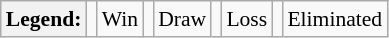<table class="wikitable" style="font-size:90%;">
<tr>
<th>Legend:</th>
<td></td>
<td>Win</td>
<td></td>
<td>Draw</td>
<td></td>
<td>Loss</td>
<td></td>
<td>Eliminated</td>
</tr>
</table>
